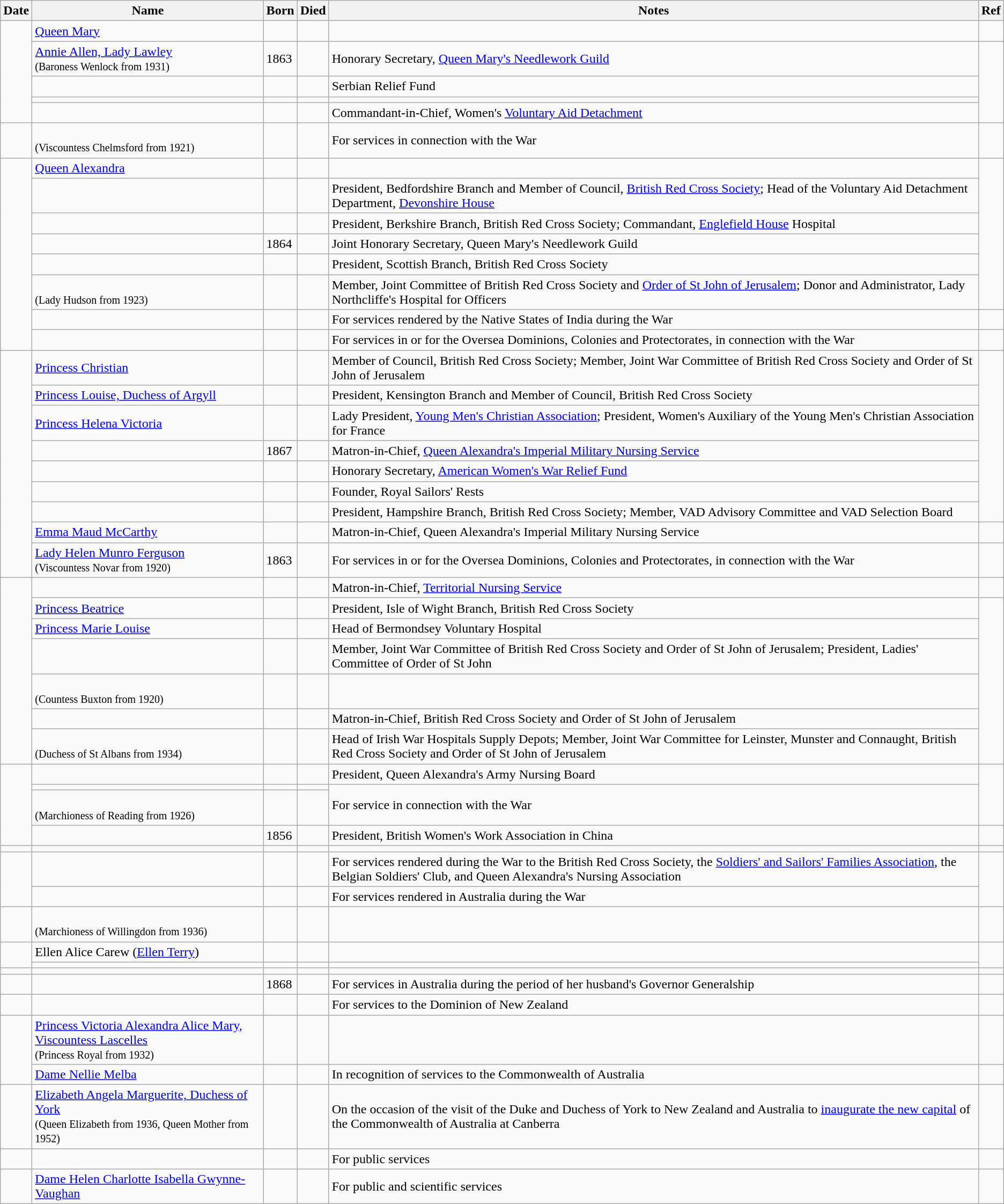<table class="wikitable sortable">
<tr>
<th>Date</th>
<th>Name</th>
<th>Born</th>
<th>Died</th>
<th class=unsortable>Notes</th>
<th class=unsortable>Ref</th>
</tr>
<tr>
<td rowspan=5></td>
<td><a href='#'>Queen Mary</a></td>
<td></td>
<td></td>
<td></td>
<td></td>
</tr>
<tr>
<td><a href='#'>Annie Allen, Lady Lawley</a><br><small>(Baroness Wenlock from 1931)</small></td>
<td>1863</td>
<td></td>
<td>Honorary Secretary, <a href='#'>Queen Mary's Needlework Guild</a></td>
<td rowspan=4></td>
</tr>
<tr>
<td></td>
<td></td>
<td></td>
<td>Serbian Relief Fund</td>
</tr>
<tr>
<td></td>
<td></td>
<td></td>
<td></td>
</tr>
<tr>
<td></td>
<td></td>
<td></td>
<td>Commandant-in-Chief, Women's <a href='#'>Voluntary Aid Detachment</a></td>
</tr>
<tr>
<td></td>
<td><br><small>(Viscountess Chelmsford from 1921)</small></td>
<td></td>
<td></td>
<td>For services in connection with the War</td>
<td></td>
</tr>
<tr>
<td rowspan=8></td>
<td><a href='#'>Queen Alexandra</a></td>
<td></td>
<td></td>
<td></td>
<td rowspan=6></td>
</tr>
<tr>
<td></td>
<td></td>
<td></td>
<td>President, Bedfordshire Branch and Member of Council, <a href='#'>British Red Cross Society</a>; Head of the Voluntary Aid Detachment Department, <a href='#'>Devonshire House</a></td>
</tr>
<tr>
<td></td>
<td></td>
<td></td>
<td>President, Berkshire Branch, British Red Cross Society; Commandant, <a href='#'>Englefield House</a> Hospital</td>
</tr>
<tr>
<td></td>
<td>1864</td>
<td></td>
<td>Joint Honorary Secretary, Queen Mary's Needlework Guild</td>
</tr>
<tr>
<td></td>
<td></td>
<td></td>
<td>President, Scottish Branch, British Red Cross Society</td>
</tr>
<tr>
<td><br><small>(Lady Hudson from 1923)</small></td>
<td></td>
<td></td>
<td>Member, Joint Committee of British Red Cross Society and <a href='#'>Order of St John of Jerusalem</a>; Donor and Administrator, Lady Northcliffe's Hospital for Officers</td>
</tr>
<tr>
<td></td>
<td></td>
<td></td>
<td>For services rendered by the Native States of India during the War</td>
<td></td>
</tr>
<tr>
<td></td>
<td></td>
<td></td>
<td>For services in or for the Oversea Dominions, Colonies and Protectorates, in connection with the War</td>
<td></td>
</tr>
<tr>
<td rowspan=9></td>
<td><a href='#'>Princess Christian</a></td>
<td></td>
<td></td>
<td>Member of Council, British Red Cross Society; Member, Joint War Committee of British Red Cross Society and Order of St John of Jerusalem</td>
<td rowspan=7></td>
</tr>
<tr>
<td><a href='#'>Princess Louise, Duchess of Argyll</a></td>
<td></td>
<td></td>
<td>President, Kensington Branch and Member of Council, British Red Cross Society</td>
</tr>
<tr>
<td><a href='#'>Princess Helena Victoria</a></td>
<td></td>
<td></td>
<td>Lady President, <a href='#'>Young Men's Christian Association</a>; President, Women's Auxiliary of the Young Men's Christian Association for France</td>
</tr>
<tr>
<td></td>
<td>1867</td>
<td></td>
<td>Matron-in-Chief, <a href='#'>Queen Alexandra's Imperial Military Nursing Service</a></td>
</tr>
<tr>
<td></td>
<td></td>
<td></td>
<td>Honorary Secretary, <a href='#'>American Women's War Relief Fund</a></td>
</tr>
<tr>
<td></td>
<td></td>
<td></td>
<td>Founder, Royal Sailors' Rests</td>
</tr>
<tr>
<td></td>
<td></td>
<td></td>
<td>President, Hampshire Branch, British Red Cross Society; Member, VAD Advisory Committee and VAD Selection Board</td>
</tr>
<tr>
<td><a href='#'>Emma Maud McCarthy</a></td>
<td></td>
<td></td>
<td>Matron-in-Chief, Queen Alexandra's Imperial Military Nursing Service</td>
<td></td>
</tr>
<tr>
<td><a href='#'>Lady Helen Munro Ferguson</a><br><small>(Viscountess Novar from 1920)</small></td>
<td>1863</td>
<td></td>
<td>For services in or for the Oversea Dominions, Colonies and Protectorates, in connection with the War</td>
<td></td>
</tr>
<tr>
<td rowspan=7></td>
<td></td>
<td></td>
<td></td>
<td>Matron-in-Chief, <a href='#'>Territorial Nursing Service</a></td>
<td></td>
</tr>
<tr>
<td><a href='#'>Princess Beatrice</a></td>
<td></td>
<td></td>
<td>President, Isle of Wight Branch, British Red Cross Society</td>
<td rowspan=6></td>
</tr>
<tr>
<td><a href='#'>Princess Marie Louise</a></td>
<td></td>
<td></td>
<td>Head of Bermondsey Voluntary Hospital</td>
</tr>
<tr>
<td></td>
<td></td>
<td></td>
<td>Member, Joint War Committee of British Red Cross Society and Order of St John of Jerusalem; President, Ladies' Committee of Order of St John</td>
</tr>
<tr>
<td><br><small>(Countess Buxton from 1920)</small></td>
<td></td>
<td></td>
<td></td>
</tr>
<tr>
<td></td>
<td></td>
<td></td>
<td>Matron-in-Chief, British Red Cross Society and Order of St John of Jerusalem</td>
</tr>
<tr>
<td><br><small>(Duchess of St Albans from 1934)</small></td>
<td></td>
<td></td>
<td>Head of Irish War Hospitals Supply Depots; Member, Joint War Committee for Leinster, Munster and Connaught, British Red Cross Society and Order of St John of Jerusalem</td>
</tr>
<tr>
<td rowspan=4></td>
<td></td>
<td></td>
<td></td>
<td>President, Queen Alexandra's Army Nursing Board</td>
<td rowspan=3></td>
</tr>
<tr>
<td></td>
<td></td>
<td></td>
<td rowspan=2>For service in connection with the War</td>
</tr>
<tr>
<td><br><small>(Marchioness of Reading from 1926)</small></td>
<td></td>
<td></td>
</tr>
<tr>
<td></td>
<td>1856</td>
<td></td>
<td>President, British Women's Work Association in China</td>
<td></td>
</tr>
<tr>
<td></td>
<td></td>
<td></td>
<td></td>
<td></td>
<td></td>
</tr>
<tr>
<td rowspan=2></td>
<td></td>
<td></td>
<td></td>
<td>For services  rendered during the War to the British Red Cross Society, the <a href='#'>Soldiers' and Sailors' Families Association</a>, the Belgian Soldiers' Club, and Queen Alexandra's Nursing Association</td>
<td rowspan=2></td>
</tr>
<tr>
<td></td>
<td></td>
<td></td>
<td>For services rendered in Australia during the War</td>
</tr>
<tr>
<td></td>
<td><br><small>(Marchioness of Willingdon from 1936)</small></td>
<td></td>
<td></td>
<td></td>
<td></td>
</tr>
<tr>
<td rowspan=2></td>
<td>Ellen Alice Carew (<a href='#'>Ellen Terry</a>)</td>
<td></td>
<td></td>
<td></td>
<td rowspan=2></td>
</tr>
<tr>
<td></td>
<td></td>
<td></td>
<td></td>
</tr>
<tr>
<td></td>
<td></td>
<td></td>
<td></td>
<td></td>
<td></td>
</tr>
<tr>
<td></td>
<td></td>
<td>1868</td>
<td></td>
<td>For services in Australia during the period of her husband's Governor Generalship</td>
<td></td>
</tr>
<tr>
<td></td>
<td></td>
<td></td>
<td></td>
<td>For services to the Dominion of New Zealand</td>
<td></td>
</tr>
<tr>
<td rowspan=2></td>
<td><a href='#'>Princess Victoria Alexandra Alice Mary, Viscountess Lascelles</a><br><small>(Princess Royal from 1932)</small></td>
<td></td>
<td></td>
<td></td>
<td></td>
</tr>
<tr>
<td><a href='#'>Dame Nellie Melba</a></td>
<td></td>
<td></td>
<td>In recognition of services to the Commonwealth of Australia</td>
<td></td>
</tr>
<tr>
<td></td>
<td><a href='#'>Elizabeth Angela Marguerite, Duchess of York</a><br><small>(Queen Elizabeth from 1936, Queen Mother from 1952)</small></td>
<td></td>
<td></td>
<td>On the occasion of the visit of the Duke and Duchess of York to New Zealand and Australia to <a href='#'>inaugurate the new capital</a> of the Commonwealth of Australia at Canberra</td>
<td></td>
</tr>
<tr>
<td></td>
<td></td>
<td></td>
<td></td>
<td>For public services</td>
<td></td>
</tr>
<tr>
<td></td>
<td><a href='#'>Dame Helen Charlotte Isabella Gwynne-Vaughan</a></td>
<td></td>
<td></td>
<td>For public and scientific services</td>
<td></td>
</tr>
</table>
